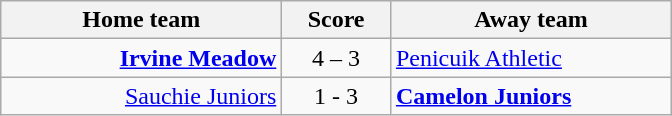<table border=0 cellpadding=4 cellspacing=0>
<tr>
<td valign="top"><br><table class="wikitable" style="border-collapse: collapse;">
<tr>
<th align="right" width="180">Home team</th>
<th align="center" width="65"> Score </th>
<th align="left" width="180">Away team</th>
</tr>
<tr>
<td style="text-align: right;"><strong><a href='#'>Irvine Meadow</a></strong></td>
<td style="text-align: center;">4 – 3</td>
<td style="text-align: left;"><a href='#'>Penicuik Athletic</a></td>
</tr>
<tr>
<td style="text-align: right;"><a href='#'>Sauchie Juniors</a></td>
<td style="text-align: center;">1 - 3</td>
<td style="text-align: left;"><strong><a href='#'>Camelon Juniors</a></strong></td>
</tr>
</table>
</td>
</tr>
</table>
